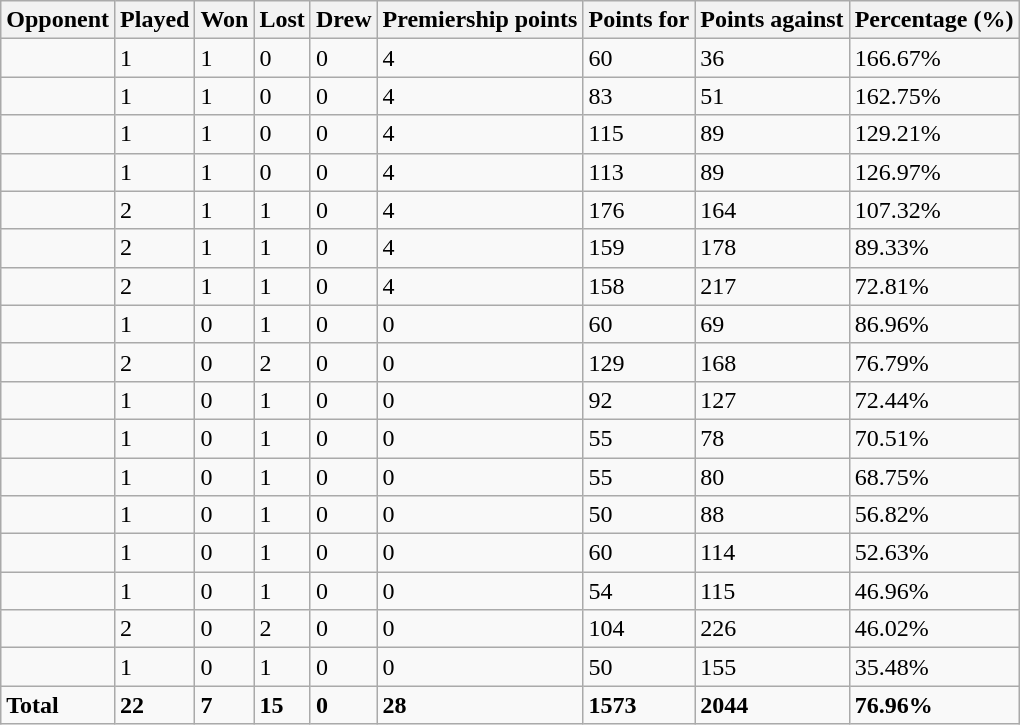<table class="wikitable">
<tr>
<th>Opponent</th>
<th>Played</th>
<th>Won</th>
<th>Lost</th>
<th>Drew</th>
<th>Premiership points</th>
<th>Points for</th>
<th>Points against</th>
<th>Percentage (%)</th>
</tr>
<tr>
<td></td>
<td>1</td>
<td>1</td>
<td>0</td>
<td>0</td>
<td>4</td>
<td>60</td>
<td>36</td>
<td>166.67%</td>
</tr>
<tr>
<td></td>
<td>1</td>
<td>1</td>
<td>0</td>
<td>0</td>
<td>4</td>
<td>83</td>
<td>51</td>
<td>162.75%</td>
</tr>
<tr>
<td></td>
<td>1</td>
<td>1</td>
<td>0</td>
<td>0</td>
<td>4</td>
<td>115</td>
<td>89</td>
<td>129.21%</td>
</tr>
<tr>
<td></td>
<td>1</td>
<td>1</td>
<td>0</td>
<td>0</td>
<td>4</td>
<td>113</td>
<td>89</td>
<td>126.97%</td>
</tr>
<tr>
<td></td>
<td>2</td>
<td>1</td>
<td>1</td>
<td>0</td>
<td>4</td>
<td>176</td>
<td>164</td>
<td>107.32%</td>
</tr>
<tr>
<td></td>
<td>2</td>
<td>1</td>
<td>1</td>
<td>0</td>
<td>4</td>
<td>159</td>
<td>178</td>
<td>89.33%</td>
</tr>
<tr>
<td></td>
<td>2</td>
<td>1</td>
<td>1</td>
<td>0</td>
<td>4</td>
<td>158</td>
<td>217</td>
<td>72.81%</td>
</tr>
<tr>
<td></td>
<td>1</td>
<td>0</td>
<td>1</td>
<td>0</td>
<td>0</td>
<td>60</td>
<td>69</td>
<td>86.96%</td>
</tr>
<tr>
<td></td>
<td>2</td>
<td>0</td>
<td>2</td>
<td>0</td>
<td>0</td>
<td>129</td>
<td>168</td>
<td>76.79%</td>
</tr>
<tr>
<td></td>
<td>1</td>
<td>0</td>
<td>1</td>
<td>0</td>
<td>0</td>
<td>92</td>
<td>127</td>
<td>72.44%</td>
</tr>
<tr>
<td></td>
<td>1</td>
<td>0</td>
<td>1</td>
<td>0</td>
<td>0</td>
<td>55</td>
<td>78</td>
<td>70.51%</td>
</tr>
<tr>
<td></td>
<td>1</td>
<td>0</td>
<td>1</td>
<td>0</td>
<td>0</td>
<td>55</td>
<td>80</td>
<td>68.75%</td>
</tr>
<tr>
<td></td>
<td>1</td>
<td>0</td>
<td>1</td>
<td>0</td>
<td>0</td>
<td>50</td>
<td>88</td>
<td>56.82%</td>
</tr>
<tr>
<td></td>
<td>1</td>
<td>0</td>
<td>1</td>
<td>0</td>
<td>0</td>
<td>60</td>
<td>114</td>
<td>52.63%</td>
</tr>
<tr>
<td></td>
<td>1</td>
<td>0</td>
<td>1</td>
<td>0</td>
<td>0</td>
<td>54</td>
<td>115</td>
<td>46.96%</td>
</tr>
<tr>
<td></td>
<td>2</td>
<td>0</td>
<td>2</td>
<td>0</td>
<td>0</td>
<td>104</td>
<td>226</td>
<td>46.02%</td>
</tr>
<tr>
<td></td>
<td>1</td>
<td>0</td>
<td>1</td>
<td>0</td>
<td>0</td>
<td>50</td>
<td>155</td>
<td>35.48%</td>
</tr>
<tr>
<td><strong>Total</strong></td>
<td><strong>22</strong></td>
<td><strong>7</strong></td>
<td><strong>15</strong></td>
<td><strong>0</strong></td>
<td><strong>28</strong></td>
<td><strong>1573</strong></td>
<td><strong>2044</strong></td>
<td><strong>76.96%</strong></td>
</tr>
</table>
